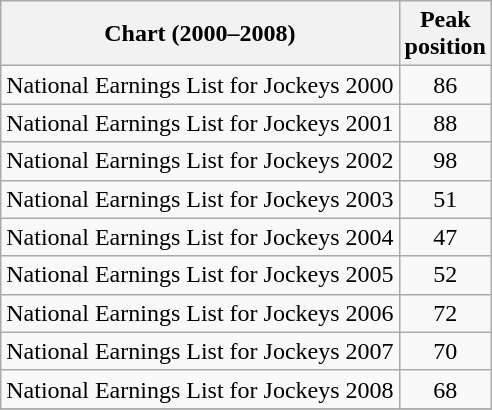<table class="wikitable sortable">
<tr>
<th>Chart (2000–2008)</th>
<th>Peak<br>position</th>
</tr>
<tr>
<td>National Earnings List for Jockeys 2000</td>
<td style="text-align:center;">86</td>
</tr>
<tr>
<td>National Earnings List for Jockeys 2001</td>
<td style="text-align:center;">88</td>
</tr>
<tr>
<td>National Earnings List for Jockeys 2002</td>
<td style="text-align:center;">98</td>
</tr>
<tr>
<td>National Earnings List for Jockeys 2003</td>
<td style="text-align:center;">51</td>
</tr>
<tr>
<td>National Earnings List for Jockeys 2004</td>
<td style="text-align:center;">47</td>
</tr>
<tr>
<td>National Earnings List for Jockeys 2005</td>
<td style="text-align:center;">52</td>
</tr>
<tr>
<td>National Earnings List for Jockeys 2006</td>
<td style="text-align:center;">72</td>
</tr>
<tr>
<td>National Earnings List for Jockeys 2007</td>
<td style="text-align:center;">70</td>
</tr>
<tr>
<td>National Earnings List for Jockeys 2008</td>
<td style="text-align:center;">68</td>
</tr>
<tr>
</tr>
</table>
